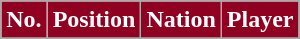<table class="wikitable sortable">
<tr>
<th style="background:#900020; color:#fff;" scope=col>No.</th>
<th style="background:#900020; color:#fff;" scope=col>Position</th>
<th style="background:#900020; color:#fff;" scope=col>Nation</th>
<th style="background:#900020; color:#fff;" scope=col>Player</th>
</tr>
<tr>
</tr>
</table>
